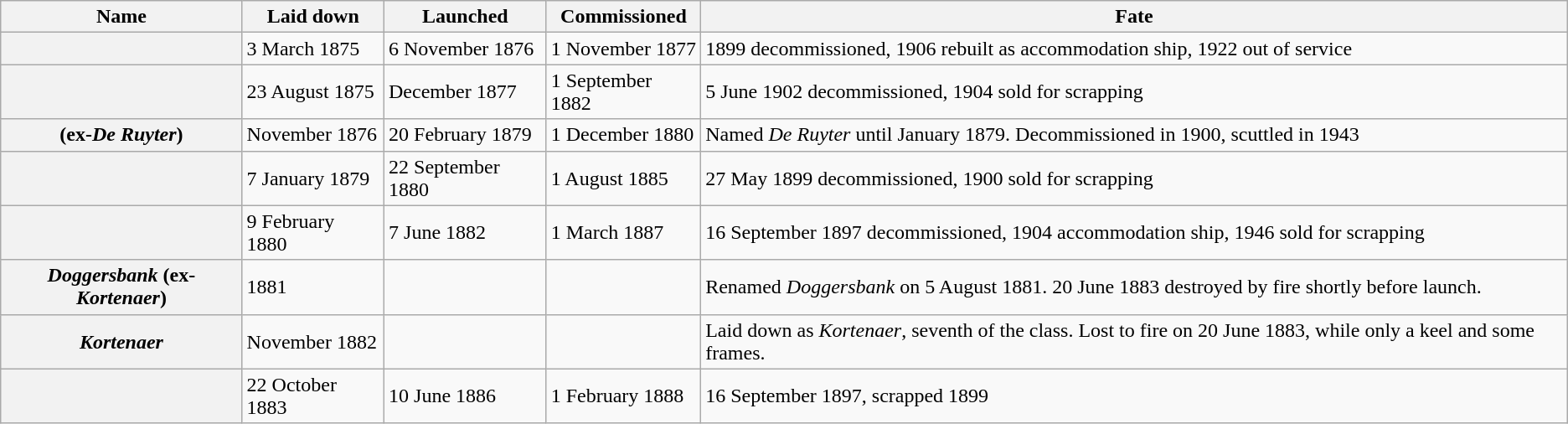<table class="wikitable">
<tr>
<th scope="col">Name</th>
<th scope="col">Laid down</th>
<th scope="col">Launched</th>
<th scope="col">Commissioned</th>
<th scope="col">Fate</th>
</tr>
<tr>
<th scope="row"></th>
<td>3 March 1875</td>
<td>6 November 1876</td>
<td>1 November 1877</td>
<td>1899 decommissioned, 1906 rebuilt as accommodation ship, 1922 out of service</td>
</tr>
<tr>
<th scope="row"></th>
<td>23 August 1875</td>
<td>December 1877</td>
<td>1 September 1882</td>
<td>5 June 1902 decommissioned, 1904 sold for scrapping</td>
</tr>
<tr>
<th scope="row"> (ex-<em>De Ruyter</em>)</th>
<td>November 1876</td>
<td>20 February 1879</td>
<td>1 December 1880</td>
<td>Named <em>De Ruyter</em> until January 1879. Decommissioned in 1900, scuttled in 1943</td>
</tr>
<tr>
<th scope="row"></th>
<td>7 January 1879</td>
<td>22 September 1880</td>
<td>1 August 1885</td>
<td>27 May 1899 decommissioned, 1900 sold for scrapping</td>
</tr>
<tr>
<th scope="row"></th>
<td>9 February 1880</td>
<td>7 June 1882</td>
<td>1 March 1887</td>
<td>16 September 1897 decommissioned, 1904 accommodation ship, 1946 sold for scrapping</td>
</tr>
<tr>
<th scope="row"><em>Doggersbank</em> (ex-<em>Kortenaer</em>)</th>
<td>1881</td>
<td></td>
<td></td>
<td>Renamed <em>Doggersbank</em> on 5 August 1881. 20 June 1883 destroyed by fire shortly before launch.</td>
</tr>
<tr>
<th scope="row"><em>Kortenaer</em></th>
<td>November 1882</td>
<td></td>
<td></td>
<td>Laid down as <em>Kortenaer</em>, seventh of the class. Lost to fire on 20 June 1883, while only a keel and some frames.</td>
</tr>
<tr>
<th scope="row"></th>
<td>22 October 1883</td>
<td>10 June 1886</td>
<td>1 February 1888</td>
<td>16 September 1897, scrapped 1899</td>
</tr>
</table>
